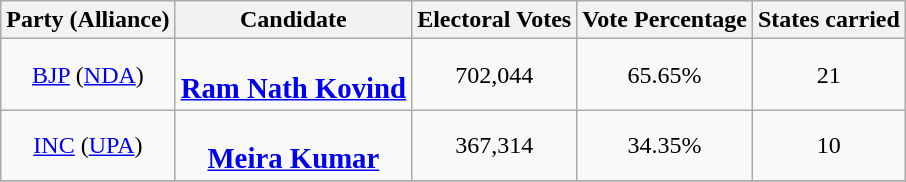<table class="wikitable" align="center">
<tr>
<th>Party (Alliance)</th>
<th>Candidate</th>
<th>Electoral Votes</th>
<th>Vote Percentage</th>
<th>States carried</th>
</tr>
<tr style="text-align:center">
<td><a href='#'>BJP</a> (<a href='#'>NDA</a>)</td>
<td data-sort-value="Kovind"><br> <big><strong><a href='#'>Ram Nath Kovind</a></strong></big></td>
<td>702,044</td>
<td>65.65%</td>
<td>21</td>
</tr>
<tr style="text-align:center">
<td><a href='#'>INC</a> (<a href='#'>UPA</a>)</td>
<td data-sort-value="Kumar"><br> <big><strong><a href='#'>Meira Kumar</a></strong></big></td>
<td>367,314</td>
<td>34.35%</td>
<td>10</td>
</tr>
<tr>
</tr>
</table>
